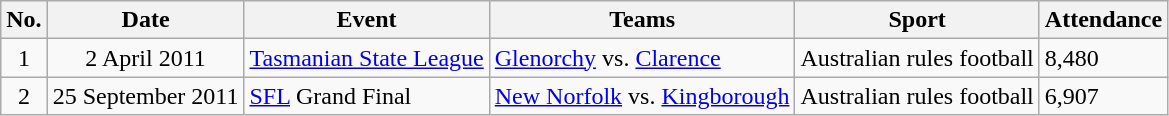<table class="wikitable sortable">
<tr>
<th>No.</th>
<th>Date</th>
<th>Event</th>
<th>Teams</th>
<th>Sport</th>
<th>Attendance</th>
</tr>
<tr>
<td align="center">1</td>
<td align="center">2 April 2011</td>
<td><a href='#'>Tasmanian State League</a></td>
<td><a href='#'>Glenorchy</a> vs. <a href='#'>Clarence</a></td>
<td>Australian rules football</td>
<td>8,480</td>
</tr>
<tr>
<td align="center">2</td>
<td align="center">25 September 2011</td>
<td><a href='#'>SFL</a> Grand Final</td>
<td><a href='#'>New Norfolk</a> vs. <a href='#'>Kingborough</a></td>
<td>Australian rules football</td>
<td>6,907</td>
</tr>
</table>
